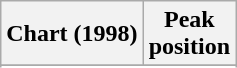<table class="wikitable sortable plainrowheaders" style="text-align:center">
<tr>
<th>Chart (1998)</th>
<th>Peak<br>position</th>
</tr>
<tr>
</tr>
<tr>
</tr>
<tr>
</tr>
<tr>
</tr>
<tr>
</tr>
<tr>
</tr>
<tr>
</tr>
<tr>
</tr>
</table>
